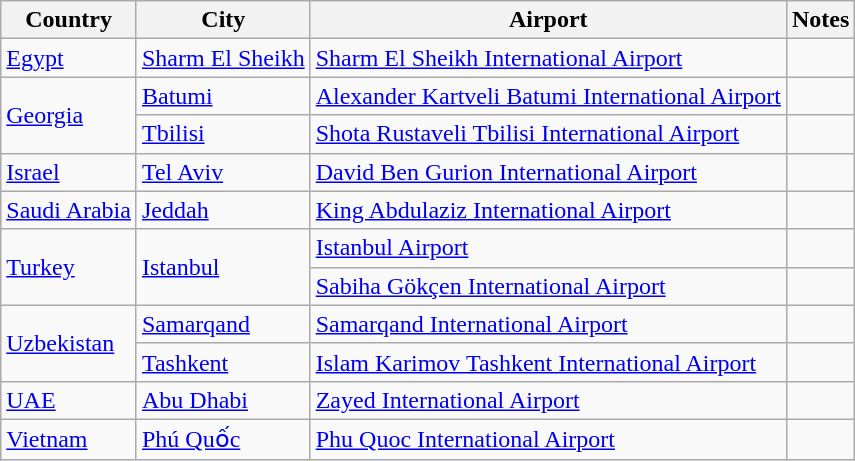<table class="wikitable">
<tr>
<th>Country</th>
<th>City</th>
<th>Airport</th>
<th>Notes</th>
</tr>
<tr>
<td><a href='#'>Egypt</a></td>
<td><a href='#'>Sharm El Sheikh</a></td>
<td><a href='#'>Sharm El Sheikh International Airport</a></td>
<td align=center></td>
</tr>
<tr>
<td rowspan="2"><a href='#'>Georgia</a></td>
<td><a href='#'>Batumi</a></td>
<td><a href='#'>Alexander Kartveli Batumi International Airport</a></td>
<td></td>
</tr>
<tr>
<td><a href='#'>Tbilisi</a></td>
<td><a href='#'>Shota Rustaveli Tbilisi International Airport</a></td>
<td></td>
</tr>
<tr>
<td><a href='#'>Israel</a></td>
<td><a href='#'>Tel Aviv</a></td>
<td><a href='#'>David Ben Gurion International Airport</a></td>
<td align=center></td>
</tr>
<tr>
<td><a href='#'>Saudi Arabia</a></td>
<td><a href='#'>Jeddah</a></td>
<td><a href='#'>King Abdulaziz International Airport</a></td>
<td align=center></td>
</tr>
<tr>
<td rowspan="2"><a href='#'>Turkey</a></td>
<td rowspan="2"><a href='#'>Istanbul</a></td>
<td><a href='#'>Istanbul Airport</a></td>
<td align=center></td>
</tr>
<tr>
<td><a href='#'>Sabiha Gökçen International Airport</a></td>
<td></td>
</tr>
<tr>
<td rowspan="2"><a href='#'>Uzbekistan</a></td>
<td><a href='#'>Samarqand</a></td>
<td><a href='#'>Samarqand International Airport</a></td>
<td></td>
</tr>
<tr>
<td><a href='#'>Tashkent </a></td>
<td><a href='#'>Islam Karimov Tashkent International Airport</a></td>
<td align=center></td>
</tr>
<tr>
<td><a href='#'>UAE</a></td>
<td><a href='#'>Abu Dhabi</a></td>
<td><a href='#'>Zayed International Airport</a></td>
<td align=center></td>
</tr>
<tr>
<td><a href='#'>Vietnam</a></td>
<td><a href='#'>Phú Quốc</a></td>
<td><a href='#'>Phu Quoc International Airport</a></td>
<td></td>
</tr>
</table>
